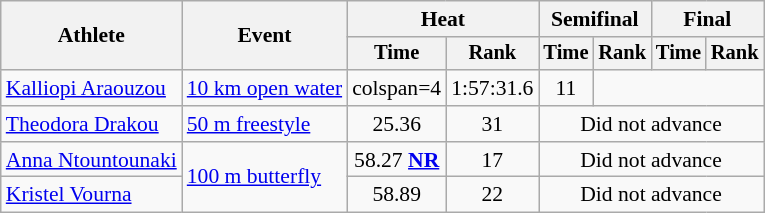<table class=wikitable style="font-size:90%">
<tr>
<th rowspan="2">Athlete</th>
<th rowspan="2">Event</th>
<th colspan="2">Heat</th>
<th colspan="2">Semifinal</th>
<th colspan="2">Final</th>
</tr>
<tr style="font-size:95%">
<th>Time</th>
<th>Rank</th>
<th>Time</th>
<th>Rank</th>
<th>Time</th>
<th>Rank</th>
</tr>
<tr align=center>
<td align=left><a href='#'>Kalliopi Araouzou</a></td>
<td align=left><a href='#'>10 km open water</a></td>
<td>colspan=4 </td>
<td>1:57:31.6</td>
<td>11</td>
</tr>
<tr align=center>
<td align=left><a href='#'>Theodora Drakou</a></td>
<td align=left><a href='#'>50 m freestyle</a></td>
<td>25.36</td>
<td>31</td>
<td colspan=4>Did not advance</td>
</tr>
<tr align="center">
<td align=left><a href='#'>Anna Ntountounaki</a></td>
<td align=left rowspan=2><a href='#'>100 m butterfly</a></td>
<td>58.27 <strong><a href='#'>NR</a></strong></td>
<td>17</td>
<td colspan=4>Did not advance</td>
</tr>
<tr align="center">
<td align=left><a href='#'>Kristel Vourna</a></td>
<td>58.89</td>
<td>22</td>
<td colspan=4>Did not advance</td>
</tr>
</table>
